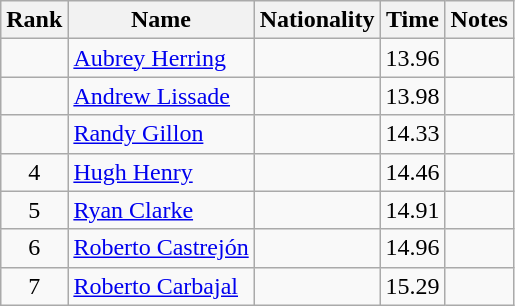<table class="wikitable sortable" style="text-align:center">
<tr>
<th>Rank</th>
<th>Name</th>
<th>Nationality</th>
<th>Time</th>
<th>Notes</th>
</tr>
<tr>
<td align=center></td>
<td align=left><a href='#'>Aubrey Herring</a></td>
<td align=left></td>
<td>13.96</td>
<td></td>
</tr>
<tr>
<td align=center></td>
<td align=left><a href='#'>Andrew Lissade</a></td>
<td align=left></td>
<td>13.98</td>
<td></td>
</tr>
<tr>
<td align=center></td>
<td align=left><a href='#'>Randy Gillon</a></td>
<td align=left></td>
<td>14.33</td>
<td></td>
</tr>
<tr>
<td align=center>4</td>
<td align=left><a href='#'>Hugh Henry</a></td>
<td align=left></td>
<td>14.46</td>
<td></td>
</tr>
<tr>
<td align=center>5</td>
<td align=left><a href='#'>Ryan Clarke</a></td>
<td align=left></td>
<td>14.91</td>
<td></td>
</tr>
<tr>
<td align=center>6</td>
<td align=left><a href='#'>Roberto Castrejón</a></td>
<td align=left></td>
<td>14.96</td>
<td></td>
</tr>
<tr>
<td align=center>7</td>
<td align=left><a href='#'>Roberto Carbajal</a></td>
<td align=left></td>
<td>15.29</td>
<td></td>
</tr>
</table>
